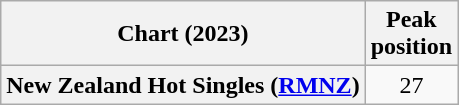<table class="wikitable sortable plainrowheaders" style="text-align:center">
<tr>
<th scope="col">Chart (2023)</th>
<th scope="col">Peak<br>position</th>
</tr>
<tr>
<th scope="row">New Zealand Hot Singles (<a href='#'>RMNZ</a>)</th>
<td>27</td>
</tr>
</table>
